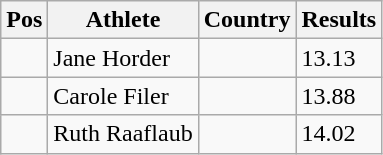<table class="wikitable">
<tr>
<th>Pos</th>
<th>Athlete</th>
<th>Country</th>
<th>Results</th>
</tr>
<tr>
<td align="center"></td>
<td>Jane Horder</td>
<td></td>
<td>13.13</td>
</tr>
<tr>
<td align="center"></td>
<td>Carole Filer</td>
<td></td>
<td>13.88</td>
</tr>
<tr>
<td align="center"></td>
<td>Ruth Raaflaub</td>
<td></td>
<td>14.02</td>
</tr>
</table>
